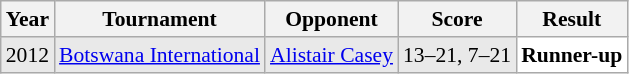<table class="sortable wikitable" style="font-size: 90%;">
<tr>
<th>Year</th>
<th>Tournament</th>
<th>Opponent</th>
<th>Score</th>
<th>Result</th>
</tr>
<tr style="background:#E9E9E9">
<td align="center">2012</td>
<td align="left"><a href='#'>Botswana International</a></td>
<td align="left"> <a href='#'>Alistair Casey</a></td>
<td align="left">13–21, 7–21</td>
<td style="text-align:left; background:white"> <strong>Runner-up</strong></td>
</tr>
</table>
